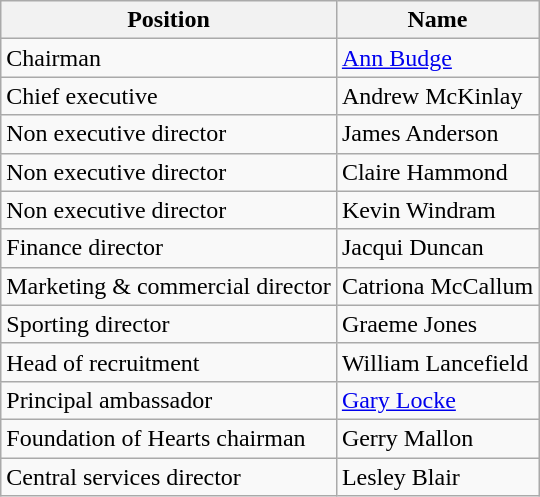<table class="wikitable">
<tr>
<th>Position</th>
<th>Name</th>
</tr>
<tr>
<td>Chairman</td>
<td><a href='#'>Ann Budge</a></td>
</tr>
<tr>
<td>Chief executive</td>
<td>Andrew McKinlay</td>
</tr>
<tr>
<td>Non executive director</td>
<td>James Anderson</td>
</tr>
<tr>
<td>Non executive director</td>
<td>Claire Hammond</td>
</tr>
<tr>
<td>Non executive director</td>
<td>Kevin Windram</td>
</tr>
<tr>
<td>Finance director</td>
<td>Jacqui Duncan</td>
</tr>
<tr>
<td>Marketing & commercial director</td>
<td>Catriona McCallum</td>
</tr>
<tr>
<td>Sporting director</td>
<td>Graeme Jones</td>
</tr>
<tr>
<td>Head of recruitment</td>
<td>William Lancefield</td>
</tr>
<tr>
<td>Principal ambassador</td>
<td><a href='#'>Gary Locke</a></td>
</tr>
<tr>
<td>Foundation of Hearts chairman</td>
<td>Gerry Mallon</td>
</tr>
<tr>
<td>Central services director</td>
<td>Lesley Blair</td>
</tr>
</table>
